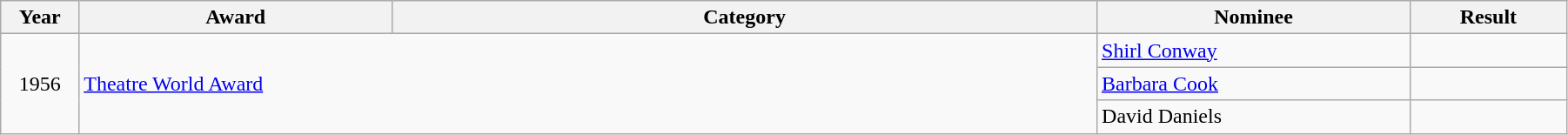<table class="wikitable" width="95%">
<tr>
<th width="5%">Year</th>
<th width="20%">Award</th>
<th width="45%">Category</th>
<th width="20%">Nominee</th>
<th width="10%">Result</th>
</tr>
<tr>
<td rowspan="3" align="center">1956</td>
<td rowspan="3" colspan="2"><a href='#'>Theatre World Award</a></td>
<td><a href='#'>Shirl Conway</a></td>
<td></td>
</tr>
<tr>
<td><a href='#'>Barbara Cook</a></td>
<td></td>
</tr>
<tr>
<td>David Daniels</td>
<td></td>
</tr>
</table>
